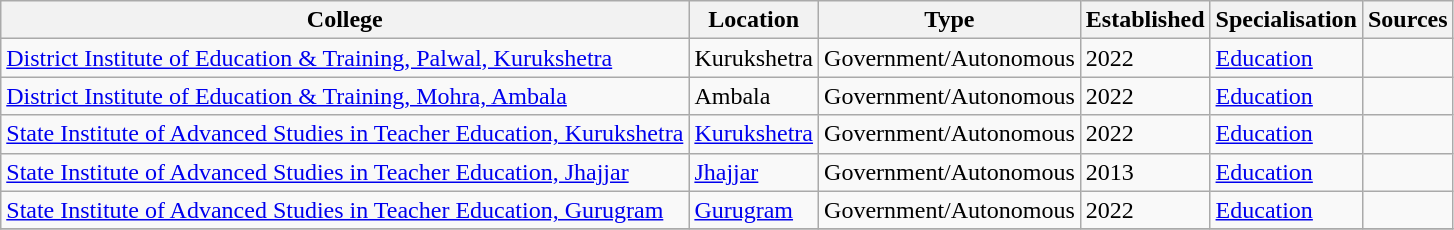<table class="wikitable sortable collapsible plainrowheaders" border="1" style="text-align:left">
<tr>
<th scope="col">College</th>
<th scope="col">Location</th>
<th scope="col">Type</th>
<th scope="col">Established</th>
<th scope="col">Specialisation</th>
<th scope="col" class="unsortable">Sources</th>
</tr>
<tr>
<td><a href='#'>District Institute of Education & Training, Palwal, Kurukshetra</a></td>
<td>Kurukshetra</td>
<td>Government/Autonomous</td>
<td>2022</td>
<td><a href='#'>Education</a></td>
<td></td>
</tr>
<tr>
<td><a href='#'>District Institute of Education & Training, Mohra, Ambala</a></td>
<td>Ambala</td>
<td>Government/Autonomous</td>
<td>2022</td>
<td><a href='#'>Education</a></td>
<td></td>
</tr>
<tr>
<td><a href='#'>State Institute of Advanced Studies in Teacher Education, Kurukshetra</a></td>
<td><a href='#'>Kurukshetra</a></td>
<td>Government/Autonomous</td>
<td>2022</td>
<td><a href='#'>Education</a></td>
<td></td>
</tr>
<tr>
<td><a href='#'>State Institute of Advanced Studies in Teacher Education, Jhajjar </a></td>
<td><a href='#'>Jhajjar</a></td>
<td>Government/Autonomous</td>
<td>2013</td>
<td><a href='#'>Education</a></td>
<td></td>
</tr>
<tr>
<td><a href='#'>State Institute of Advanced Studies in Teacher Education, Gurugram</a></td>
<td><a href='#'>Gurugram</a></td>
<td>Government/Autonomous</td>
<td>2022</td>
<td><a href='#'>Education</a></td>
<td></td>
</tr>
<tr>
</tr>
</table>
